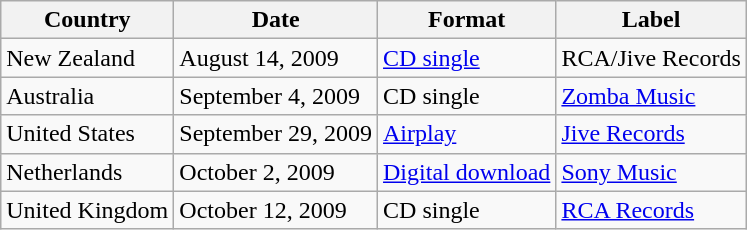<table class="wikitable">
<tr>
<th>Country</th>
<th>Date</th>
<th>Format</th>
<th>Label</th>
</tr>
<tr>
<td>New Zealand</td>
<td>August 14, 2009</td>
<td><a href='#'>CD single</a></td>
<td>RCA/Jive Records</td>
</tr>
<tr>
<td>Australia</td>
<td>September 4, 2009</td>
<td>CD single</td>
<td><a href='#'>Zomba Music</a></td>
</tr>
<tr>
<td>United States</td>
<td>September 29, 2009</td>
<td><a href='#'>Airplay</a></td>
<td><a href='#'>Jive Records</a></td>
</tr>
<tr>
<td>Netherlands</td>
<td>October 2, 2009</td>
<td><a href='#'>Digital download</a></td>
<td><a href='#'>Sony Music</a></td>
</tr>
<tr>
<td>United Kingdom</td>
<td>October 12, 2009</td>
<td>CD single</td>
<td><a href='#'>RCA Records</a></td>
</tr>
</table>
